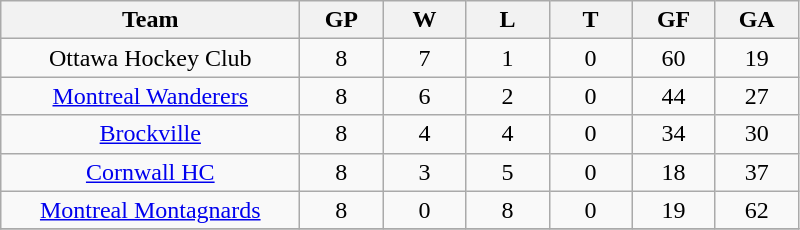<table class="wikitable" style="text-align:center;">
<tr>
<th style="width:12em">Team</th>
<th style="width:3em">GP</th>
<th style="width:3em">W</th>
<th style="width:3em">L</th>
<th style="width:3em">T</th>
<th style="width:3em">GF</th>
<th style="width:3em">GA</th>
</tr>
<tr>
<td>Ottawa Hockey Club</td>
<td>8</td>
<td>7</td>
<td>1</td>
<td>0</td>
<td>60</td>
<td>19</td>
</tr>
<tr>
<td><a href='#'>Montreal Wanderers</a></td>
<td>8</td>
<td>6</td>
<td>2</td>
<td>0</td>
<td>44</td>
<td>27</td>
</tr>
<tr>
<td><a href='#'>Brockville</a></td>
<td>8</td>
<td>4</td>
<td>4</td>
<td>0</td>
<td>34</td>
<td>30</td>
</tr>
<tr>
<td><a href='#'>Cornwall HC</a></td>
<td>8</td>
<td>3</td>
<td>5</td>
<td>0</td>
<td>18</td>
<td>37</td>
</tr>
<tr>
<td><a href='#'>Montreal Montagnards</a></td>
<td>8</td>
<td>0</td>
<td>8</td>
<td>0</td>
<td>19</td>
<td>62</td>
</tr>
<tr>
</tr>
</table>
